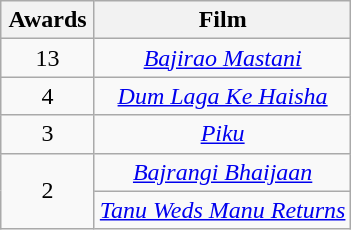<table class="wikitable plainrowheaders" style="text-align:center;">
<tr>
<th scope="col" style="width:55px;">Awards</th>
<th scope="col" style="text-align:center;">Film</th>
</tr>
<tr>
<td scope="row" style="text-align:center">13</td>
<td><em><a href='#'>Bajirao Mastani</a></em></td>
</tr>
<tr>
<td scope="row" style="text-align:center">4</td>
<td><em><a href='#'>Dum Laga Ke Haisha</a></em></td>
</tr>
<tr>
<td>3</td>
<td><em><a href='#'>Piku</a></em></td>
</tr>
<tr>
<td rowspan="2" scope="row" style="text-align:center;">2</td>
<td><em><a href='#'>Bajrangi Bhaijaan</a></em></td>
</tr>
<tr>
<td><em><a href='#'>Tanu Weds Manu Returns</a></em></td>
</tr>
</table>
